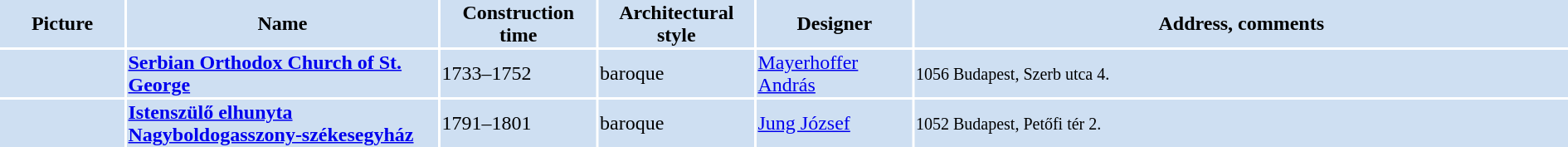<table width="100%">
<tr>
<th bgcolor="#CEDFF2" width="8%">Picture</th>
<th bgcolor="#CEDFF2" width="20%">Name</th>
<th bgcolor="#CEDFF2" width="10%">Construction time</th>
<th bgcolor="#CEDFF2" width="10%">Architectural style</th>
<th bgcolor="#CEDFF2" width="10%">Designer</th>
<th bgcolor="#CEDFF2" width="42%">Address, comments</th>
</tr>
<tr>
<td bgcolor="#CEDFF2"></td>
<td bgcolor="#CEDFF2"><strong><a href='#'>Serbian Orthodox Church of St. George</a></strong></td>
<td bgcolor="#CEDFF2">1733–1752</td>
<td bgcolor="#CEDFF2">baroque</td>
<td bgcolor="#CEDFF2"><a href='#'>Mayerhoffer András</a></td>
<td bgcolor="#CEDFF2"><small>1056 Budapest, Szerb utca 4.</small></td>
</tr>
<tr>
<td bgcolor="#CEDFF2"></td>
<td bgcolor="#CEDFF2"><strong><a href='#'>Istenszülő elhunyta Nagyboldogasszony-székesegyház</a></strong></td>
<td bgcolor="#CEDFF2">1791–1801</td>
<td bgcolor="#CEDFF2">baroque</td>
<td bgcolor="#CEDFF2"><a href='#'>Jung József</a></td>
<td bgcolor="#CEDFF2"><small>1052 Budapest, Petőfi tér 2.</small></td>
</tr>
</table>
